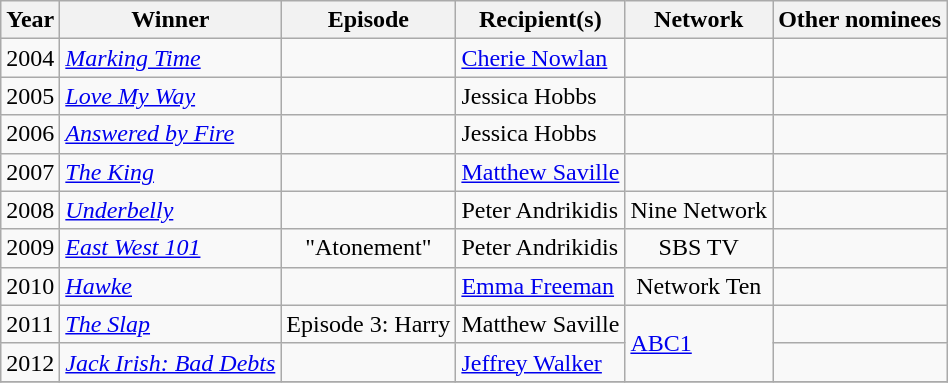<table class="wikitable">
<tr>
<th>Year</th>
<th>Winner</th>
<th>Episode</th>
<th>Recipient(s)</th>
<th>Network</th>
<th>Other nominees</th>
</tr>
<tr>
<td>2004</td>
<td><em><a href='#'>Marking Time</a></em></td>
<td align="center"></td>
<td><a href='#'>Cherie Nowlan</a></td>
<td align="center"></td>
<td></td>
</tr>
<tr>
<td>2005</td>
<td><em><a href='#'>Love My Way</a></em></td>
<td align="center"></td>
<td>Jessica Hobbs</td>
<td align="center"></td>
<td></td>
</tr>
<tr>
<td>2006</td>
<td><em><a href='#'>Answered by Fire</a></em></td>
<td align="center"></td>
<td>Jessica Hobbs</td>
<td align="center"></td>
<td></td>
</tr>
<tr>
<td>2007</td>
<td><em><a href='#'>The King</a></em></td>
<td align="center"></td>
<td><a href='#'>Matthew Saville</a></td>
<td align="center"></td>
<td></td>
</tr>
<tr>
<td>2008</td>
<td><em><a href='#'>Underbelly</a></em></td>
<td align="center"></td>
<td>Peter Andrikidis</td>
<td align="center">Nine Network</td>
<td></td>
</tr>
<tr>
<td>2009</td>
<td><em><a href='#'>East West 101</a></em></td>
<td align="center">"Atonement"</td>
<td>Peter Andrikidis</td>
<td align="center">SBS TV</td>
<td></td>
</tr>
<tr>
<td>2010</td>
<td><em><a href='#'>Hawke</a></em></td>
<td align="center"></td>
<td><a href='#'>Emma Freeman</a></td>
<td align="center">Network Ten</td>
<td></td>
</tr>
<tr>
<td>2011</td>
<td><em><a href='#'>The Slap</a></em></td>
<td>Episode 3: Harry</td>
<td>Matthew Saville</td>
<td rowspan="2"><a href='#'>ABC1</a></td>
<td></td>
</tr>
<tr>
<td>2012</td>
<td><em><a href='#'>Jack Irish: Bad Debts</a></em></td>
<td></td>
<td><a href='#'>Jeffrey Walker</a></td>
<td></td>
</tr>
<tr>
</tr>
</table>
